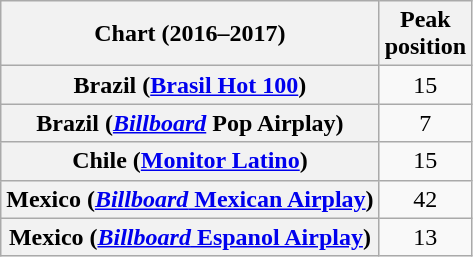<table class="wikitable sortable plainrowheaders" style="text-align:center">
<tr>
<th scope="col">Chart (2016–2017)</th>
<th scope="col">Peak<br> position</th>
</tr>
<tr>
<th scope="row">Brazil (<a href='#'>Brasil Hot 100</a>)</th>
<td>15</td>
</tr>
<tr>
<th scope="row">Brazil (<em><a href='#'>Billboard</a></em> Pop Airplay)</th>
<td>7</td>
</tr>
<tr>
<th scope="row">Chile (<a href='#'>Monitor Latino</a>)</th>
<td>15</td>
</tr>
<tr>
<th scope="row">Mexico (<a href='#'><em>Billboard</em> Mexican Airplay</a>)</th>
<td>42</td>
</tr>
<tr>
<th scope="row">Mexico (<a href='#'><em>Billboard</em> Espanol Airplay</a>)</th>
<td>13</td>
</tr>
</table>
